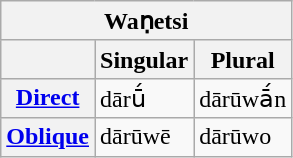<table class="wikitable">
<tr>
<th colspan="3">Waṇetsi</th>
</tr>
<tr>
<th></th>
<th>Singular</th>
<th>Plural</th>
</tr>
<tr>
<th><strong><a href='#'>Direct</a></strong></th>
<td>dārū́</td>
<td>dārūwā́n</td>
</tr>
<tr>
<th><strong><a href='#'>Oblique</a></strong></th>
<td>dārūwē</td>
<td>dārūwo</td>
</tr>
</table>
